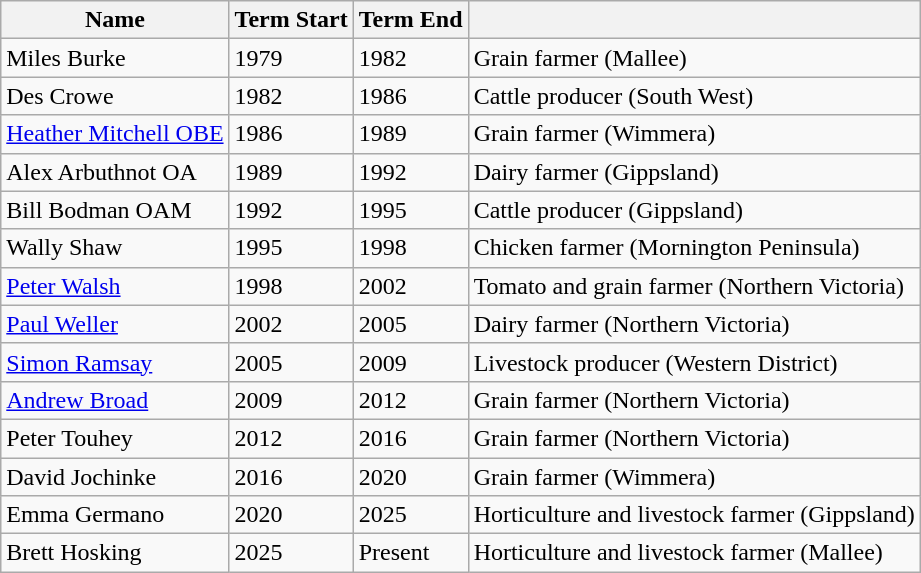<table class="wikitable">
<tr>
<th>Name</th>
<th>Term Start</th>
<th>Term End</th>
<th></th>
</tr>
<tr>
<td>Miles Burke</td>
<td>1979</td>
<td>1982</td>
<td>Grain farmer (Mallee)</td>
</tr>
<tr>
<td>Des Crowe</td>
<td>1982</td>
<td>1986</td>
<td>Cattle producer (South West)</td>
</tr>
<tr>
<td><a href='#'>Heather Mitchell OBE</a></td>
<td>1986</td>
<td>1989</td>
<td>Grain farmer (Wimmera)</td>
</tr>
<tr>
<td>Alex Arbuthnot OA</td>
<td>1989</td>
<td>1992</td>
<td>Dairy farmer (Gippsland)</td>
</tr>
<tr>
<td>Bill Bodman OAM</td>
<td>1992</td>
<td>1995</td>
<td>Cattle producer (Gippsland)</td>
</tr>
<tr>
<td>Wally Shaw</td>
<td>1995</td>
<td>1998</td>
<td>Chicken farmer (Mornington Peninsula)</td>
</tr>
<tr>
<td><a href='#'>Peter Walsh</a></td>
<td>1998</td>
<td>2002</td>
<td>Tomato and grain farmer (Northern Victoria)</td>
</tr>
<tr>
<td><a href='#'>Paul Weller</a></td>
<td>2002</td>
<td>2005</td>
<td>Dairy farmer (Northern Victoria)</td>
</tr>
<tr>
<td><a href='#'>Simon Ramsay</a></td>
<td>2005</td>
<td>2009</td>
<td>Livestock producer (Western District)</td>
</tr>
<tr>
<td><a href='#'>Andrew Broad</a></td>
<td>2009</td>
<td>2012</td>
<td>Grain farmer (Northern Victoria)</td>
</tr>
<tr>
<td>Peter Touhey</td>
<td>2012</td>
<td>2016</td>
<td>Grain farmer (Northern Victoria)</td>
</tr>
<tr>
<td>David Jochinke</td>
<td>2016</td>
<td>2020</td>
<td>Grain farmer (Wimmera)</td>
</tr>
<tr>
<td>Emma Germano</td>
<td>2020</td>
<td>2025</td>
<td>Horticulture and livestock farmer (Gippsland)</td>
</tr>
<tr>
<td>Brett Hosking</td>
<td>2025</td>
<td>Present</td>
<td>Horticulture and livestock farmer (Mallee)</td>
</tr>
</table>
